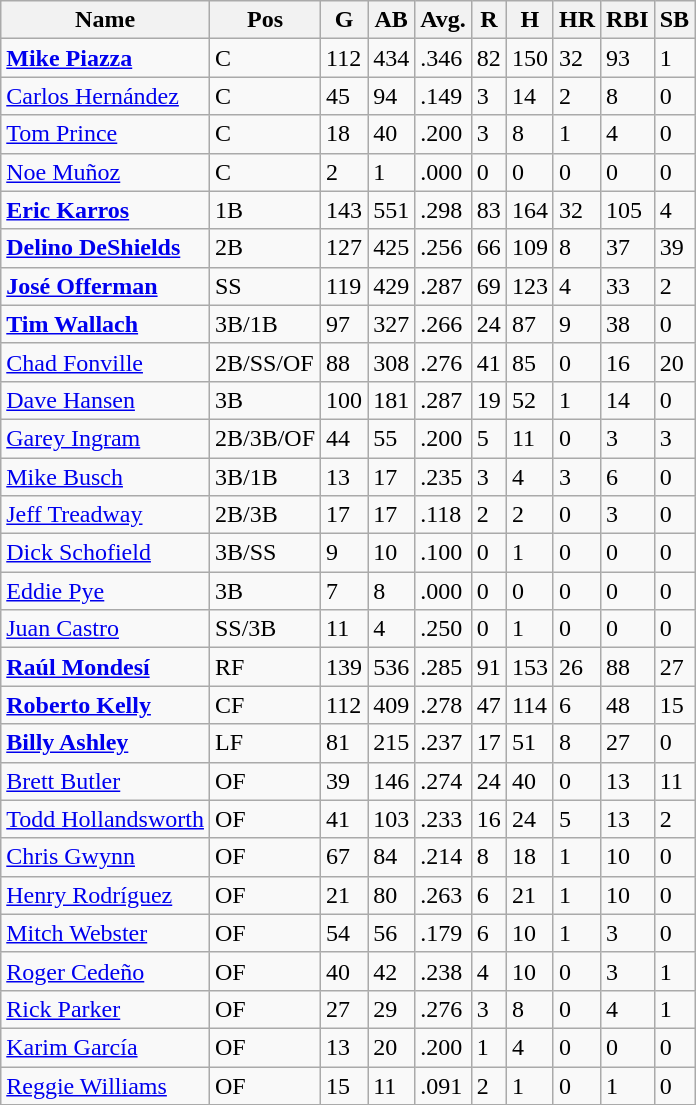<table class="wikitable sortable" style="text-align:left">
<tr>
<th>Name</th>
<th>Pos</th>
<th>G</th>
<th>AB</th>
<th>Avg.</th>
<th>R</th>
<th>H</th>
<th>HR</th>
<th>RBI</th>
<th>SB</th>
</tr>
<tr>
<td><strong><a href='#'>Mike Piazza</a></strong></td>
<td>C</td>
<td>112</td>
<td>434</td>
<td>.346</td>
<td>82</td>
<td>150</td>
<td>32</td>
<td>93</td>
<td>1</td>
</tr>
<tr>
<td><a href='#'>Carlos Hernández</a></td>
<td>C</td>
<td>45</td>
<td>94</td>
<td>.149</td>
<td>3</td>
<td>14</td>
<td>2</td>
<td>8</td>
<td>0</td>
</tr>
<tr>
<td><a href='#'>Tom Prince</a></td>
<td>C</td>
<td>18</td>
<td>40</td>
<td>.200</td>
<td>3</td>
<td>8</td>
<td>1</td>
<td>4</td>
<td>0</td>
</tr>
<tr>
<td><a href='#'>Noe Muñoz</a></td>
<td>C</td>
<td>2</td>
<td>1</td>
<td>.000</td>
<td>0</td>
<td>0</td>
<td>0</td>
<td>0</td>
<td>0</td>
</tr>
<tr>
<td><strong><a href='#'>Eric Karros</a></strong></td>
<td>1B</td>
<td>143</td>
<td>551</td>
<td>.298</td>
<td>83</td>
<td>164</td>
<td>32</td>
<td>105</td>
<td>4</td>
</tr>
<tr>
<td><strong><a href='#'>Delino DeShields</a></strong></td>
<td>2B</td>
<td>127</td>
<td>425</td>
<td>.256</td>
<td>66</td>
<td>109</td>
<td>8</td>
<td>37</td>
<td>39</td>
</tr>
<tr>
<td><strong><a href='#'>José Offerman</a>	</strong></td>
<td>SS</td>
<td>119</td>
<td>429</td>
<td>.287</td>
<td>69</td>
<td>123</td>
<td>4</td>
<td>33</td>
<td>2</td>
</tr>
<tr>
<td><strong><a href='#'>Tim Wallach</a></strong></td>
<td>3B/1B</td>
<td>97</td>
<td>327</td>
<td>.266</td>
<td>24</td>
<td>87</td>
<td>9</td>
<td>38</td>
<td>0</td>
</tr>
<tr>
<td><a href='#'>Chad Fonville</a></td>
<td>2B/SS/OF</td>
<td>88</td>
<td>308</td>
<td>.276</td>
<td>41</td>
<td>85</td>
<td>0</td>
<td>16</td>
<td>20</td>
</tr>
<tr>
<td><a href='#'>Dave Hansen</a></td>
<td>3B</td>
<td>100</td>
<td>181</td>
<td>.287</td>
<td>19</td>
<td>52</td>
<td>1</td>
<td>14</td>
<td>0</td>
</tr>
<tr>
<td><a href='#'>Garey Ingram</a></td>
<td>2B/3B/OF</td>
<td>44</td>
<td>55</td>
<td>.200</td>
<td>5</td>
<td>11</td>
<td>0</td>
<td>3</td>
<td>3</td>
</tr>
<tr>
<td><a href='#'>Mike Busch</a></td>
<td>3B/1B</td>
<td>13</td>
<td>17</td>
<td>.235</td>
<td>3</td>
<td>4</td>
<td>3</td>
<td>6</td>
<td>0</td>
</tr>
<tr>
<td><a href='#'>Jeff Treadway</a></td>
<td>2B/3B</td>
<td>17</td>
<td>17</td>
<td>.118</td>
<td>2</td>
<td>2</td>
<td>0</td>
<td>3</td>
<td>0</td>
</tr>
<tr>
<td><a href='#'>Dick Schofield</a></td>
<td>3B/SS</td>
<td>9</td>
<td>10</td>
<td>.100</td>
<td>0</td>
<td>1</td>
<td>0</td>
<td>0</td>
<td>0</td>
</tr>
<tr>
<td><a href='#'>Eddie Pye</a></td>
<td>3B</td>
<td>7</td>
<td>8</td>
<td>.000</td>
<td>0</td>
<td>0</td>
<td>0</td>
<td>0</td>
<td>0</td>
</tr>
<tr>
<td><a href='#'>Juan Castro</a></td>
<td>SS/3B</td>
<td>11</td>
<td>4</td>
<td>.250</td>
<td>0</td>
<td>1</td>
<td>0</td>
<td>0</td>
<td>0</td>
</tr>
<tr>
<td><strong><a href='#'>Raúl Mondesí</a></strong></td>
<td>RF</td>
<td>139</td>
<td>536</td>
<td>.285</td>
<td>91</td>
<td>153</td>
<td>26</td>
<td>88</td>
<td>27</td>
</tr>
<tr>
<td><strong><a href='#'>Roberto Kelly</a></strong></td>
<td>CF</td>
<td>112</td>
<td>409</td>
<td>.278</td>
<td>47</td>
<td>114</td>
<td>6</td>
<td>48</td>
<td>15</td>
</tr>
<tr>
<td><strong><a href='#'>Billy Ashley</a></strong></td>
<td>LF</td>
<td>81</td>
<td>215</td>
<td>.237</td>
<td>17</td>
<td>51</td>
<td>8</td>
<td>27</td>
<td>0</td>
</tr>
<tr>
<td><a href='#'>Brett Butler</a></td>
<td>OF</td>
<td>39</td>
<td>146</td>
<td>.274</td>
<td>24</td>
<td>40</td>
<td>0</td>
<td>13</td>
<td>11</td>
</tr>
<tr>
<td><a href='#'>Todd Hollandsworth</a></td>
<td>OF</td>
<td>41</td>
<td>103</td>
<td>.233</td>
<td>16</td>
<td>24</td>
<td>5</td>
<td>13</td>
<td>2</td>
</tr>
<tr>
<td><a href='#'>Chris Gwynn</a></td>
<td>OF</td>
<td>67</td>
<td>84</td>
<td>.214</td>
<td>8</td>
<td>18</td>
<td>1</td>
<td>10</td>
<td>0</td>
</tr>
<tr>
<td><a href='#'>Henry Rodríguez</a></td>
<td>OF</td>
<td>21</td>
<td>80</td>
<td>.263</td>
<td>6</td>
<td>21</td>
<td>1</td>
<td>10</td>
<td>0</td>
</tr>
<tr>
<td><a href='#'>Mitch Webster</a></td>
<td>OF</td>
<td>54</td>
<td>56</td>
<td>.179</td>
<td>6</td>
<td>10</td>
<td>1</td>
<td>3</td>
<td>0</td>
</tr>
<tr>
<td><a href='#'>Roger Cedeño</a></td>
<td>OF</td>
<td>40</td>
<td>42</td>
<td>.238</td>
<td>4</td>
<td>10</td>
<td>0</td>
<td>3</td>
<td>1</td>
</tr>
<tr>
<td><a href='#'>Rick Parker</a></td>
<td>OF</td>
<td>27</td>
<td>29</td>
<td>.276</td>
<td>3</td>
<td>8</td>
<td>0</td>
<td>4</td>
<td>1</td>
</tr>
<tr>
<td><a href='#'>Karim García</a></td>
<td>OF</td>
<td>13</td>
<td>20</td>
<td>.200</td>
<td>1</td>
<td>4</td>
<td>0</td>
<td>0</td>
<td>0</td>
</tr>
<tr>
<td><a href='#'>Reggie Williams</a></td>
<td>OF</td>
<td>15</td>
<td>11</td>
<td>.091</td>
<td>2</td>
<td>1</td>
<td>0</td>
<td>1</td>
<td>0</td>
</tr>
<tr>
</tr>
</table>
